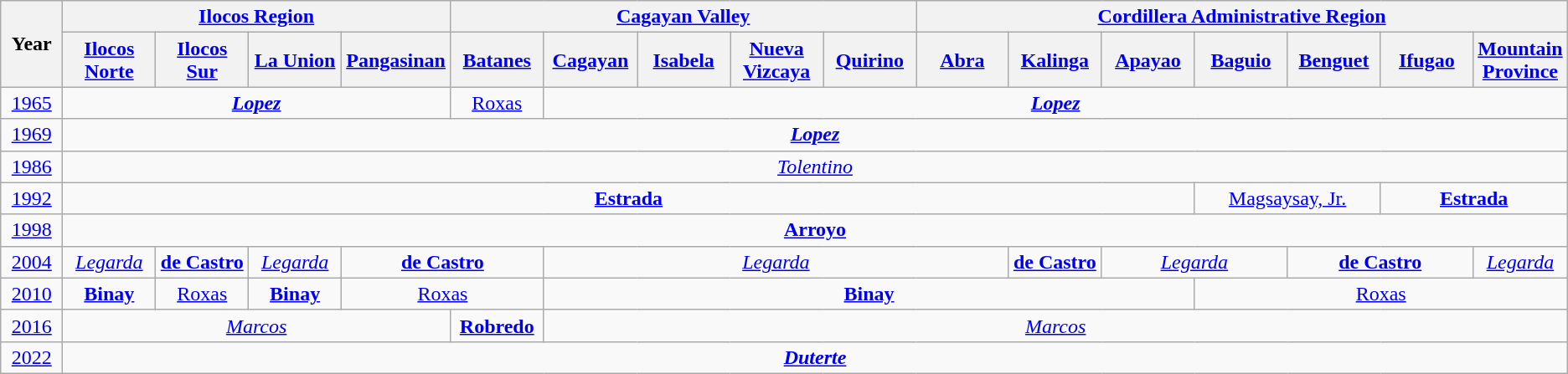<table class="wikitable" style="text-align:center;">
<tr>
<th rowspan="2" width="4%">Year</th>
<th colspan="4"><a href='#'>Ilocos Region</a></th>
<th colspan="5"><a href='#'>Cagayan Valley</a></th>
<th colspan="7"><a href='#'>Cordillera Administrative Region</a></th>
</tr>
<tr>
<th width="6%"><a href='#'>Ilocos Norte</a></th>
<th width="6%"><a href='#'>Ilocos Sur</a></th>
<th width="6%"><a href='#'>La Union</a></th>
<th width="6%"><a href='#'>Pangasinan</a></th>
<th width="6%"><a href='#'>Batanes</a></th>
<th width="6%"><a href='#'>Cagayan</a></th>
<th width="6%"><a href='#'>Isabela</a></th>
<th width="6%"><a href='#'>Nueva Vizcaya</a></th>
<th width="6%"><a href='#'>Quirino</a></th>
<th width="6%"><a href='#'>Abra</a></th>
<th width="6%"><a href='#'>Kalinga</a></th>
<th width="6%"><a href='#'>Apayao</a></th>
<th width="6%"><a href='#'>Baguio</a></th>
<th width="6%"><a href='#'>Benguet</a></th>
<th width="6%"><a href='#'>Ifugao</a></th>
<th width="6%"><a href='#'>Mountain Province</a></th>
</tr>
<tr>
<td><a href='#'>1965</a></td>
<td colspan="4"><strong><em><a href='#'>Lopez</a></em></strong></td>
<td><a href='#'>Roxas</a></td>
<td colspan="11"><strong><em><a href='#'>Lopez</a></em></strong></td>
</tr>
<tr>
<td><a href='#'>1969</a></td>
<td colspan="16"><strong><em><a href='#'>Lopez</a></em></strong></td>
</tr>
<tr>
<td><a href='#'>1986</a></td>
<td colspan="16"><em><a href='#'>Tolentino</a></em></td>
</tr>
<tr>
<td><a href='#'>1992</a></td>
<td colspan="12"><strong><a href='#'>Estrada</a></strong></td>
<td colspan="2"><a href='#'>Magsaysay, Jr.</a></td>
<td colspan="2"><strong><a href='#'>Estrada</a></strong></td>
</tr>
<tr>
<td><a href='#'>1998</a></td>
<td colspan="16"><strong><a href='#'>Arroyo</a></strong></td>
</tr>
<tr>
<td><a href='#'>2004</a></td>
<td><em><a href='#'>Legarda</a></em></td>
<td><strong><a href='#'>de Castro</a></strong></td>
<td><em><a href='#'>Legarda</a></em></td>
<td colspan="2"><strong><a href='#'>de Castro</a></strong></td>
<td colspan="5"><em><a href='#'>Legarda</a></em></td>
<td><strong><a href='#'>de Castro</a></strong></td>
<td colspan="2"><em><a href='#'>Legarda</a></em></td>
<td colspan = "2"><strong><a href='#'>de Castro</a></strong></td>
<td><em><a href='#'>Legarda</a></em></td>
</tr>
<tr>
<td><a href='#'>2010</a></td>
<td><strong><a href='#'>Binay</a></strong></td>
<td><a href='#'>Roxas</a></td>
<td><strong><a href='#'>Binay</a></strong></td>
<td colspan ="2"><a href='#'>Roxas</a></td>
<td colspan = "7"><strong><a href='#'>Binay</a></strong></td>
<td colspan="4"><a href='#'>Roxas</a></td>
</tr>
<tr>
<td><a href='#'>2016</a></td>
<td colspan="4"><em><a href='#'>Marcos</a></em></td>
<td><strong><a href='#'>Robredo</a></strong></td>
<td colspan="11"><em><a href='#'>Marcos</a></em></td>
</tr>
<tr>
<td><a href='#'>2022</a></td>
<td colspan=16><strong><em><a href='#'>Duterte</a></em></strong></td>
</tr>
</table>
